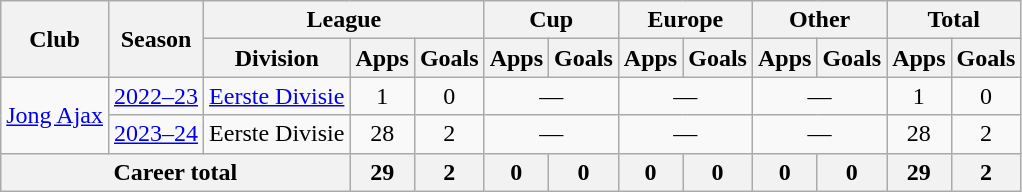<table class="wikitable" style="text-align:center">
<tr>
<th rowspan="2">Club</th>
<th rowspan="2">Season</th>
<th colspan="3">League</th>
<th colspan="2">Cup</th>
<th colspan="2">Europe</th>
<th colspan="2">Other</th>
<th colspan="2">Total</th>
</tr>
<tr>
<th>Division</th>
<th>Apps</th>
<th>Goals</th>
<th>Apps</th>
<th>Goals</th>
<th>Apps</th>
<th>Goals</th>
<th>Apps</th>
<th>Goals</th>
<th>Apps</th>
<th>Goals</th>
</tr>
<tr>
<td rowspan="2"><a href='#'>Jong Ajax</a></td>
<td><a href='#'>2022–23</a></td>
<td><a href='#'>Eerste Divisie</a></td>
<td>1</td>
<td>0</td>
<td colspan="2">—</td>
<td colspan="2">—</td>
<td colspan="2">—</td>
<td>1</td>
<td>0</td>
</tr>
<tr>
<td><a href='#'>2023–24</a></td>
<td>Eerste Divisie</td>
<td>28</td>
<td>2</td>
<td colspan="2">—</td>
<td colspan="2">—</td>
<td colspan="2">—</td>
<td>28</td>
<td>2</td>
</tr>
<tr>
<th colspan="3">Career total</th>
<th>29</th>
<th>2</th>
<th>0</th>
<th>0</th>
<th>0</th>
<th>0</th>
<th>0</th>
<th>0</th>
<th>29</th>
<th>2</th>
</tr>
</table>
